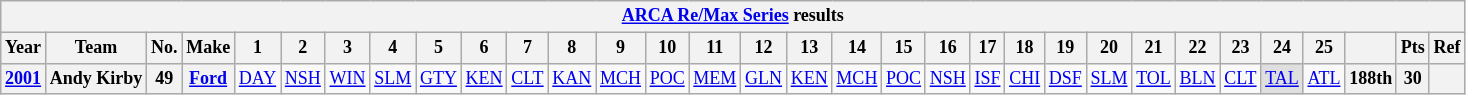<table class="wikitable" style="text-align:center; font-size:75%">
<tr>
<th colspan=45><a href='#'>ARCA Re/Max Series</a> results</th>
</tr>
<tr>
<th>Year</th>
<th>Team</th>
<th>No.</th>
<th>Make</th>
<th>1</th>
<th>2</th>
<th>3</th>
<th>4</th>
<th>5</th>
<th>6</th>
<th>7</th>
<th>8</th>
<th>9</th>
<th>10</th>
<th>11</th>
<th>12</th>
<th>13</th>
<th>14</th>
<th>15</th>
<th>16</th>
<th>17</th>
<th>18</th>
<th>19</th>
<th>20</th>
<th>21</th>
<th>22</th>
<th>23</th>
<th>24</th>
<th>25</th>
<th></th>
<th>Pts</th>
<th>Ref</th>
</tr>
<tr>
<th><a href='#'>2001</a></th>
<th>Andy Kirby</th>
<th>49</th>
<th><a href='#'>Ford</a></th>
<td><a href='#'>DAY</a></td>
<td><a href='#'>NSH</a></td>
<td><a href='#'>WIN</a></td>
<td><a href='#'>SLM</a></td>
<td><a href='#'>GTY</a></td>
<td><a href='#'>KEN</a></td>
<td><a href='#'>CLT</a></td>
<td><a href='#'>KAN</a></td>
<td><a href='#'>MCH</a></td>
<td><a href='#'>POC</a></td>
<td><a href='#'>MEM</a></td>
<td><a href='#'>GLN</a></td>
<td><a href='#'>KEN</a></td>
<td><a href='#'>MCH</a></td>
<td><a href='#'>POC</a></td>
<td><a href='#'>NSH</a></td>
<td><a href='#'>ISF</a></td>
<td><a href='#'>CHI</a></td>
<td><a href='#'>DSF</a></td>
<td><a href='#'>SLM</a></td>
<td><a href='#'>TOL</a></td>
<td><a href='#'>BLN</a></td>
<td><a href='#'>CLT</a></td>
<td style="background:#DFDFDF;"><a href='#'>TAL</a><br></td>
<td><a href='#'>ATL</a></td>
<th>188th</th>
<th>30</th>
<th></th>
</tr>
</table>
